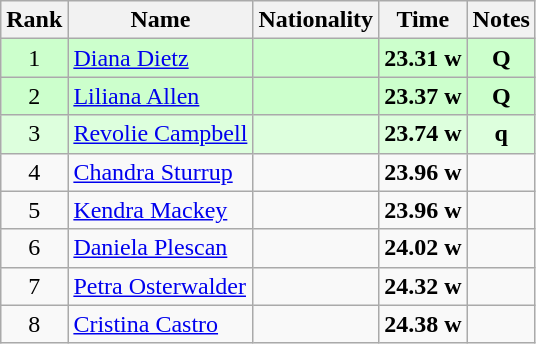<table class="wikitable sortable" style="text-align:center">
<tr>
<th>Rank</th>
<th>Name</th>
<th>Nationality</th>
<th>Time</th>
<th>Notes</th>
</tr>
<tr bgcolor=ccffcc>
<td>1</td>
<td align=left><a href='#'>Diana Dietz</a></td>
<td align=left></td>
<td><strong>23.31</strong> <strong>w</strong></td>
<td><strong>Q</strong></td>
</tr>
<tr bgcolor=ccffcc>
<td>2</td>
<td align=left><a href='#'>Liliana Allen</a></td>
<td align=left></td>
<td><strong>23.37</strong> <strong>w</strong></td>
<td><strong>Q</strong></td>
</tr>
<tr bgcolor=ddffdd>
<td>3</td>
<td align=left><a href='#'>Revolie Campbell</a></td>
<td align=left></td>
<td><strong>23.74</strong> <strong>w</strong></td>
<td><strong>q</strong></td>
</tr>
<tr>
<td>4</td>
<td align=left><a href='#'>Chandra Sturrup</a></td>
<td align=left></td>
<td><strong>23.96</strong> <strong>w</strong></td>
<td></td>
</tr>
<tr>
<td>5</td>
<td align=left><a href='#'>Kendra Mackey</a></td>
<td align=left></td>
<td><strong>23.96</strong> <strong>w</strong></td>
<td></td>
</tr>
<tr>
<td>6</td>
<td align=left><a href='#'>Daniela Plescan</a></td>
<td align=left></td>
<td><strong>24.02</strong> <strong>w</strong></td>
<td></td>
</tr>
<tr>
<td>7</td>
<td align=left><a href='#'>Petra Osterwalder</a></td>
<td align=left></td>
<td><strong>24.32</strong> <strong>w</strong></td>
<td></td>
</tr>
<tr>
<td>8</td>
<td align=left><a href='#'>Cristina Castro</a></td>
<td align=left></td>
<td><strong>24.38</strong> <strong>w</strong></td>
<td></td>
</tr>
</table>
